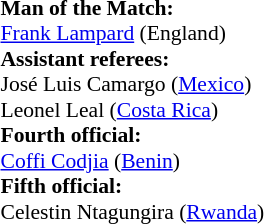<table width=50% style="font-size: 90%">
<tr>
<td><br><strong>Man of the Match:</strong>
<br><a href='#'>Frank Lampard</a> (England)<br><strong>Assistant referees:</strong>
<br>José Luis Camargo (<a href='#'>Mexico</a>)
<br>Leonel Leal (<a href='#'>Costa Rica</a>)
<br><strong>Fourth official:</strong>
<br><a href='#'>Coffi Codjia</a> (<a href='#'>Benin</a>)
<br><strong>Fifth official:</strong>
<br>Celestin Ntagungira (<a href='#'>Rwanda</a>)</td>
</tr>
</table>
